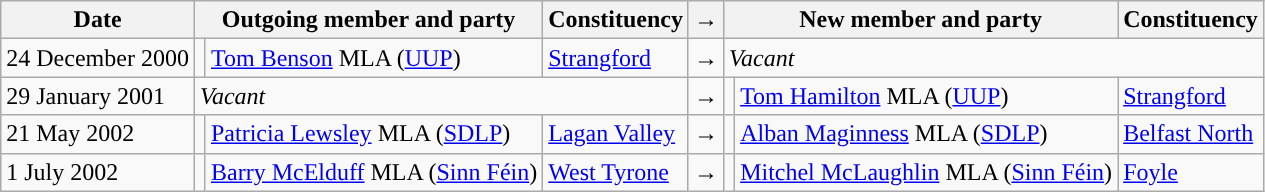<table class="wikitable">
<tr>
<th valign="top">Date</th>
<th colspan="2" valign="top">Outgoing member and party</th>
<th valign="top">Constituency</th>
<th>→</th>
<th colspan="2" valign="top">New member and party</th>
<th valign="top">Constituency</th>
</tr>
<tr>
<td>24 December 2000</td>
<td></td>
<td><a href='#'>Tom Benson</a> MLA (<a href='#'>UUP</a>)</td>
<td><a href='#'>Strangford</a></td>
<td>→</td>
<td colspan=3><em>Vacant</em></td>
</tr>
<tr>
<td>29 January 2001</td>
<td colspan=3><em>Vacant</em></td>
<td>→</td>
<td></td>
<td><a href='#'>Tom Hamilton</a> MLA (<a href='#'>UUP</a>)</td>
<td><a href='#'>Strangford</a></td>
</tr>
<tr>
<td>21 May 2002</td>
<td></td>
<td><a href='#'>Patricia Lewsley</a> MLA (<a href='#'>SDLP</a>)</td>
<td><a href='#'>Lagan Valley</a></td>
<td>→</td>
<td></td>
<td><a href='#'>Alban Maginness</a> MLA (<a href='#'>SDLP</a>)</td>
<td><a href='#'>Belfast North</a></td>
</tr>
<tr>
<td>1 July 2002</td>
<td></td>
<td><a href='#'>Barry McElduff</a> MLA (<a href='#'>Sinn Féin</a>)</td>
<td><a href='#'>West Tyrone</a></td>
<td>→</td>
<td></td>
<td><a href='#'>Mitchel McLaughlin</a> MLA (<a href='#'>Sinn Féin</a>)</td>
<td><a href='#'>Foyle</a></td>
</tr>
</table>
